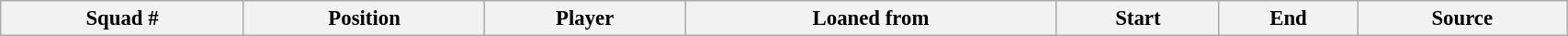<table class="wikitable sortable" style="width:90%; text-align:center; font-size:95%; text-align:left;">
<tr>
<th>Squad #</th>
<th>Position</th>
<th>Player</th>
<th>Loaned from</th>
<th>Start</th>
<th>End</th>
<th>Source</th>
</tr>
</table>
